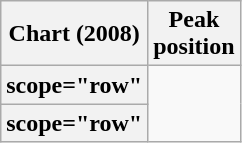<table class="wikitable plainrowheaders sortable">
<tr>
<th scope="col">Chart (2008)</th>
<th scope="col">Peak<br>position</th>
</tr>
<tr>
<th>scope="row" </th>
</tr>
<tr>
<th>scope="row" </th>
</tr>
</table>
